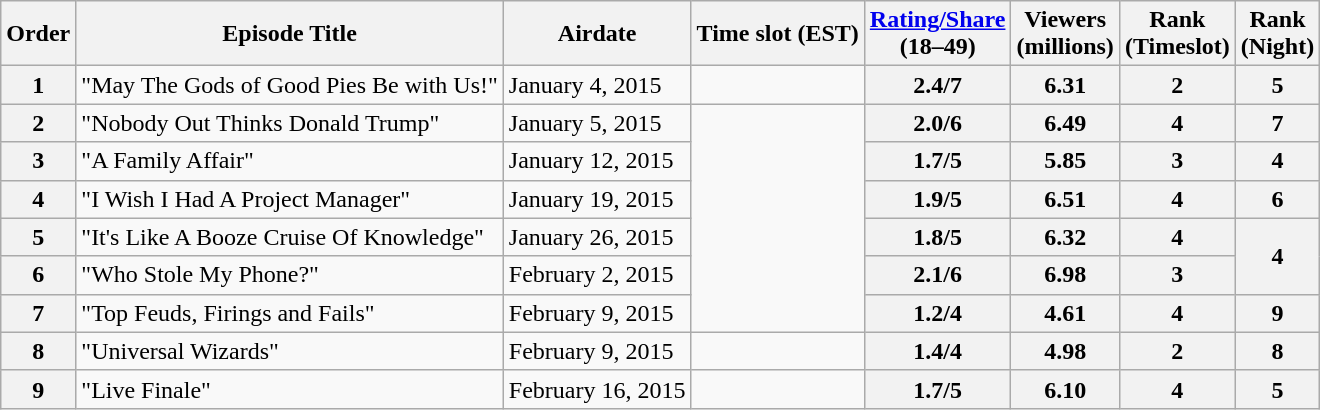<table class="wikitable sortable">
<tr>
<th>Order</th>
<th>Episode Title</th>
<th>Airdate</th>
<th>Time slot (EST)</th>
<th><a href='#'>Rating/Share</a><br>(18–49)</th>
<th>Viewers<br>(millions)</th>
<th>Rank<br>(Timeslot)</th>
<th>Rank<br>(Night)</th>
</tr>
<tr>
<th>1</th>
<td>"May The Gods of Good Pies Be with Us!"</td>
<td>January 4, 2015</td>
<td></td>
<th>2.4/7</th>
<th>6.31</th>
<th>2</th>
<th>5</th>
</tr>
<tr>
<th>2</th>
<td>"Nobody Out Thinks Donald Trump"</td>
<td>January 5, 2015</td>
<td rowspan="6"></td>
<th>2.0/6</th>
<th>6.49</th>
<th>4</th>
<th>7</th>
</tr>
<tr>
<th>3</th>
<td>"A Family Affair"</td>
<td>January 12, 2015</td>
<th>1.7/5</th>
<th>5.85</th>
<th>3</th>
<th>4</th>
</tr>
<tr>
<th>4</th>
<td>"I Wish I Had A Project Manager"</td>
<td>January 19, 2015</td>
<th>1.9/5</th>
<th>6.51</th>
<th>4</th>
<th>6</th>
</tr>
<tr>
<th>5</th>
<td>"It's Like A Booze Cruise Of Knowledge"</td>
<td>January 26, 2015</td>
<th>1.8/5</th>
<th>6.32</th>
<th>4</th>
<th rowspan="2">4</th>
</tr>
<tr>
<th>6</th>
<td>"Who Stole My Phone?"</td>
<td>February 2, 2015</td>
<th>2.1/6</th>
<th>6.98</th>
<th>3</th>
</tr>
<tr>
<th>7</th>
<td>"Top Feuds, Firings and Fails"</td>
<td>February 9, 2015</td>
<th>1.2/4</th>
<th>4.61</th>
<th>4</th>
<th>9</th>
</tr>
<tr>
<th>8</th>
<td>"Universal Wizards"</td>
<td>February 9, 2015</td>
<td></td>
<th>1.4/4</th>
<th>4.98</th>
<th>2</th>
<th>8</th>
</tr>
<tr>
<th>9</th>
<td>"Live Finale"</td>
<td>February 16, 2015</td>
<td></td>
<th>1.7/5</th>
<th>6.10</th>
<th>4</th>
<th>5</th>
</tr>
</table>
